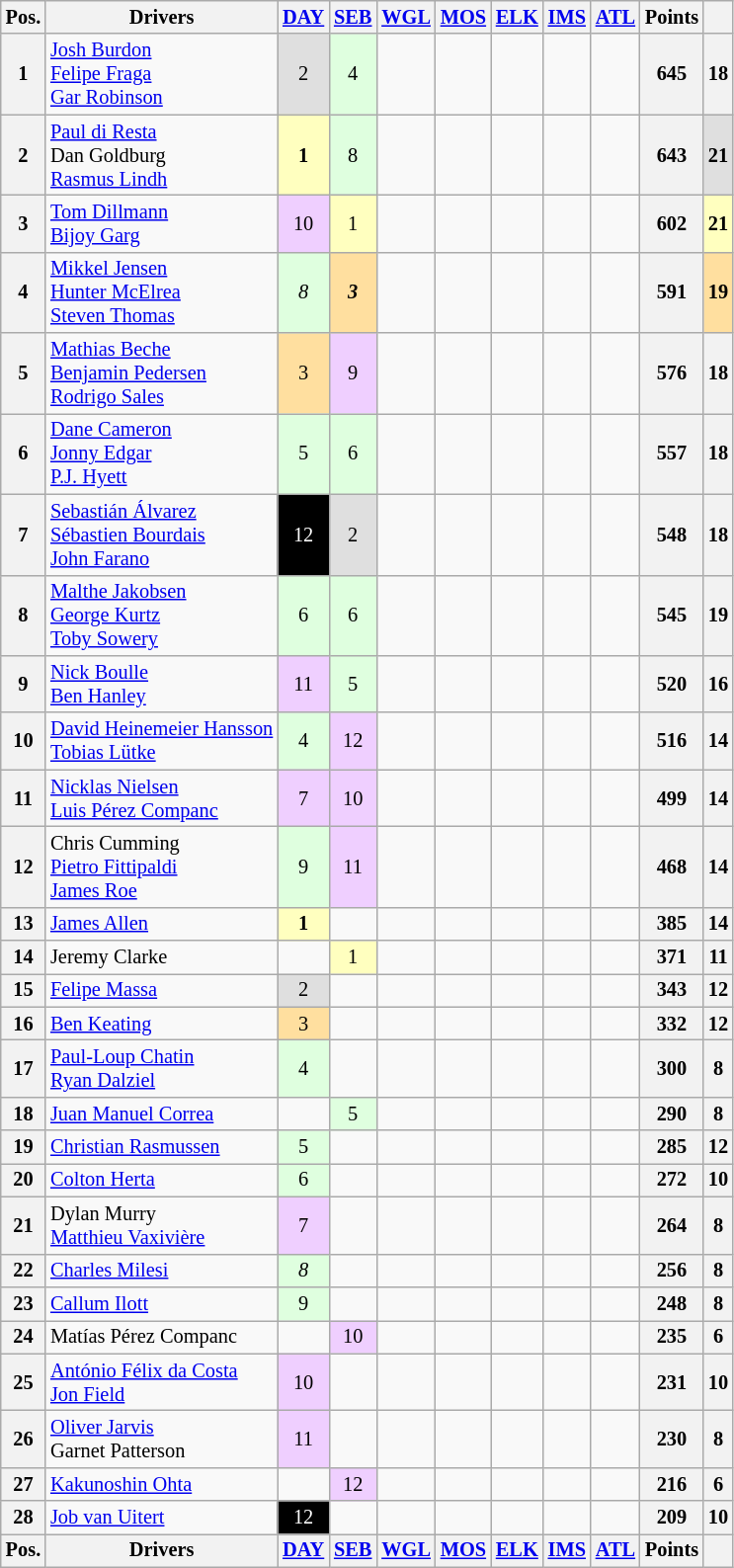<table class="wikitable" style="font-size:85%;">
<tr>
<th>Pos.</th>
<th>Drivers</th>
<th><a href='#'>DAY</a></th>
<th><a href='#'>SEB</a></th>
<th><a href='#'>WGL</a></th>
<th><a href='#'>MOS</a></th>
<th><a href='#'>ELK</a></th>
<th><a href='#'>IMS</a></th>
<th><a href='#'>ATL</a></th>
<th>Points</th>
<th></th>
</tr>
<tr>
<th>1</th>
<td> <a href='#'>Josh Burdon</a><br> <a href='#'>Felipe Fraga</a><br> <a href='#'>Gar Robinson</a></td>
<td style="background:#dfdfdf" align="center">2</td>
<td style="background:#dfffdf" align="center">4</td>
<td style="background:#" align="center"></td>
<td style="background:#" align="center"></td>
<td style="background:#" align="center"></td>
<td style="background:#" align="center"></td>
<td style="background:#" align="center"></td>
<th>645</th>
<th>18</th>
</tr>
<tr>
<th>2</th>
<td> <a href='#'>Paul di Resta</a><br> Dan Goldburg<br> <a href='#'>Rasmus Lindh</a></td>
<td style="background:#ffffbf" align="center"><strong>1</strong></td>
<td style="background:#dfffdf" align="center">8</td>
<td style="background:#" align="center"></td>
<td style="background:#" align="center"></td>
<td style="background:#" align="center"></td>
<td style="background:#" align="center"></td>
<td style="background:#" align="center"></td>
<th>643</th>
<th style="background:#dfdfdf">21</th>
</tr>
<tr>
<th>3</th>
<td> <a href='#'>Tom Dillmann</a><br> <a href='#'>Bijoy Garg</a></td>
<td style="background:#efcfff" align="center">10</td>
<td style="background:#ffffbf" align="center">1</td>
<td style="background:#" align="center"></td>
<td style="background:#" align="center"></td>
<td style="background:#" align="center"></td>
<td style="background:#" align="center"></td>
<td style="background:#" align="center"></td>
<th>602</th>
<th style="background:#ffffbf">21</th>
</tr>
<tr>
<th>4</th>
<td> <a href='#'>Mikkel Jensen</a><br> <a href='#'>Hunter McElrea</a><br> <a href='#'>Steven Thomas</a></td>
<td style="background:#dfffdf" align="center"><em>8</em></td>
<td style="background:#ffdf9f" align="center"><strong><em>3</em></strong></td>
<td style="background:#" align="center"></td>
<td style="background:#" align="center"></td>
<td style="background:#" align="center"></td>
<td style="background:#" align="center"></td>
<td style="background:#" align="center"></td>
<th>591</th>
<th style="background:#ffdf9f">19</th>
</tr>
<tr>
<th>5</th>
<td> <a href='#'>Mathias Beche</a><br> <a href='#'>Benjamin Pedersen</a><br> <a href='#'>Rodrigo Sales</a></td>
<td style="background:#ffdf9f" align="center">3</td>
<td style="background:#efcfff" align="center">9</td>
<td style="background:#" align="center"></td>
<td style="background:#" align="center"></td>
<td style="background:#" align="center"></td>
<td style="background:#" align="center"></td>
<td style="background:#" align="center"></td>
<th>576</th>
<th>18</th>
</tr>
<tr>
<th>6</th>
<td> <a href='#'>Dane Cameron</a><br> <a href='#'>Jonny Edgar</a><br> <a href='#'>P.J. Hyett</a></td>
<td style="background:#dfffdf" align="center">5</td>
<td style="background:#dfffdf" align="center">6</td>
<td style="background:#" align="center"></td>
<td style="background:#" align="center"></td>
<td style="background:#" align="center"></td>
<td style="background:#" align="center"></td>
<td style="background:#" align="center"></td>
<th>557</th>
<th>18</th>
</tr>
<tr>
<th>7</th>
<td> <a href='#'>Sebastián Álvarez</a><br> <a href='#'>Sébastien Bourdais</a><br> <a href='#'>John Farano</a></td>
<td style="background-color:#000000; color:white" align="center">12</td>
<td style="background:#dfdfdf" align="center">2</td>
<td style="background:#" align="center"></td>
<td style="background:#" align="center"></td>
<td style="background:#" align="center"></td>
<td style="background:#" align="center"></td>
<td style="background:#" align="center"></td>
<th>548</th>
<th>18</th>
</tr>
<tr>
<th>8</th>
<td> <a href='#'>Malthe Jakobsen</a><br> <a href='#'>George Kurtz</a><br> <a href='#'>Toby Sowery</a></td>
<td style="background:#dfffdf" align="center">6</td>
<td style="background:#dfffdf" align="center">6</td>
<td style="background:#" align="center"></td>
<td style="background:#" align="center"></td>
<td style="background:#" align="center"></td>
<td style="background:#" align="center"></td>
<td style="background:#" align="center"></td>
<th>545</th>
<th>19</th>
</tr>
<tr>
<th>9</th>
<td> <a href='#'>Nick Boulle</a><br> <a href='#'>Ben Hanley</a></td>
<td style="background:#efcfff" align="center">11</td>
<td style="background:#dfffdf" align="center">5</td>
<td style="background:#" align="center"></td>
<td style="background:#" align="center"></td>
<td style="background:#" align="center"></td>
<td style="background:#" align="center"></td>
<td style="background:#" align="center"></td>
<th>520</th>
<th>16</th>
</tr>
<tr>
<th>10</th>
<td> <a href='#'>David Heinemeier Hansson</a><br> <a href='#'>Tobias Lütke</a></td>
<td style="background:#dfffdf" align="center">4</td>
<td style="background:#efcfff" align="center">12</td>
<td style="background:#" align="center"></td>
<td style="background:#" align="center"></td>
<td style="background:#" align="center"></td>
<td style="background:#" align="center"></td>
<td style="background:#" align="center"></td>
<th>516</th>
<th>14</th>
</tr>
<tr>
<th>11</th>
<td> <a href='#'>Nicklas Nielsen</a><br> <a href='#'>Luis Pérez Companc</a></td>
<td style="background:#efcfff" align="center">7</td>
<td style="background:#efcfff" align="center">10</td>
<td style="background:#" align="center"></td>
<td style="background:#" align="center"></td>
<td style="background:#" align="center"></td>
<td style="background:#" align="center"></td>
<td style="background:#" align="center"></td>
<th>499</th>
<th>14</th>
</tr>
<tr>
<th>12</th>
<td> Chris Cumming<br> <a href='#'>Pietro Fittipaldi</a><br> <a href='#'>James Roe</a></td>
<td style="background:#dfffdf" align="center">9</td>
<td style="background:#efcfff" align="center">11</td>
<td style="background:#" align="center"></td>
<td style="background:#" align="center"></td>
<td style="background:#" align="center"></td>
<td style="background:#" align="center"></td>
<td style="background:#" align="center"></td>
<th>468</th>
<th>14</th>
</tr>
<tr>
<th>13</th>
<td> <a href='#'>James Allen</a></td>
<td style="background:#ffffbf" align="center"><strong>1</strong></td>
<td style="background:#" align="center"></td>
<td style="background:#" align="center"></td>
<td style="background:#" align="center"></td>
<td style="background:#" align="center"></td>
<td style="background:#" align="center"></td>
<td style="background:#" align="center"></td>
<th>385</th>
<th>14</th>
</tr>
<tr>
<th>14</th>
<td> Jeremy Clarke</td>
<td style="background:#" align="center"></td>
<td style="background:#ffffbf" align="center">1</td>
<td style="background:#" align="center"></td>
<td style="background:#" align="center"></td>
<td style="background:#" align="center"></td>
<td style="background:#" align="center"></td>
<td style="background:#" align="center"></td>
<th>371</th>
<th>11</th>
</tr>
<tr>
<th>15</th>
<td> <a href='#'>Felipe Massa</a></td>
<td style="background:#dfdfdf" align="center">2</td>
<td style="background:#" align="center"></td>
<td style="background:#" align="center"></td>
<td style="background:#" align="center"></td>
<td style="background:#" align="center"></td>
<td style="background:#" align="center"></td>
<td style="background:#" align="center"></td>
<th>343</th>
<th>12</th>
</tr>
<tr>
<th>16</th>
<td> <a href='#'>Ben Keating</a></td>
<td style="background:#ffdf9f" align="center">3</td>
<td style="background:#" align="center"></td>
<td style="background:#" align="center"></td>
<td style="background:#" align="center"></td>
<td style="background:#" align="center"></td>
<td style="background:#" align="center"></td>
<td style="background:#" align="center"></td>
<th>332</th>
<th>12</th>
</tr>
<tr>
<th>17</th>
<td> <a href='#'>Paul-Loup Chatin</a><br> <a href='#'>Ryan Dalziel</a></td>
<td style="background:#dfffdf" align="center">4</td>
<td style="background:#" align="center"></td>
<td style="background:#" align="center"></td>
<td style="background:#" align="center"></td>
<td style="background:#" align="center"></td>
<td style="background:#" align="center"></td>
<td style="background:#" align="center"></td>
<th>300</th>
<th>8</th>
</tr>
<tr>
<th>18</th>
<td> <a href='#'>Juan Manuel Correa</a></td>
<td style="background:#" align="center"></td>
<td style="background:#dfffdf" align="center">5</td>
<td style="background:#" align="center"></td>
<td style="background:#" align="center"></td>
<td style="background:#" align="center"></td>
<td style="background:#" align="center"></td>
<td style="background:#" align="center"></td>
<th>290</th>
<th>8</th>
</tr>
<tr>
<th>19</th>
<td> <a href='#'>Christian Rasmussen</a></td>
<td style="background:#dfffdf" align="center">5</td>
<td style="background:#" align="center"></td>
<td style="background:#" align="center"></td>
<td style="background:#" align="center"></td>
<td style="background:#" align="center"></td>
<td style="background:#" align="center"></td>
<td style="background:#" align="center"></td>
<th>285</th>
<th>12</th>
</tr>
<tr>
<th>20</th>
<td> <a href='#'>Colton Herta</a></td>
<td style="background:#dfffdf" align="center">6</td>
<td style="background:#" align="center"></td>
<td style="background:#" align="center"></td>
<td style="background:#" align="center"></td>
<td style="background:#" align="center"></td>
<td style="background:#" align="center"></td>
<td style="background:#" align="center"></td>
<th>272</th>
<th>10</th>
</tr>
<tr>
<th>21</th>
<td> Dylan Murry<br> <a href='#'>Matthieu Vaxivière</a></td>
<td style="background:#efcfff" align="center">7</td>
<td style="background:#" align="center"></td>
<td style="background:#" align="center"></td>
<td style="background:#" align="center"></td>
<td style="background:#" align="center"></td>
<td style="background:#" align="center"></td>
<td style="background:#" align="center"></td>
<th>264</th>
<th>8</th>
</tr>
<tr>
<th>22</th>
<td> <a href='#'>Charles Milesi</a></td>
<td style="background:#dfffdf" align="center"><em>8</em></td>
<td style="background:#" align="center"></td>
<td style="background:#" align="center"></td>
<td style="background:#" align="center"></td>
<td style="background:#" align="center"></td>
<td style="background:#" align="center"></td>
<td style="background:#" align="center"></td>
<th>256</th>
<th>8</th>
</tr>
<tr>
<th>23</th>
<td> <a href='#'>Callum Ilott</a></td>
<td style="background:#dfffdf" align="center">9</td>
<td style="background:#" align="center"></td>
<td style="background:#" align="center"></td>
<td style="background:#" align="center"></td>
<td style="background:#" align="center"></td>
<td style="background:#" align="center"></td>
<td style="background:#" align="center"></td>
<th>248</th>
<th>8</th>
</tr>
<tr>
<th>24</th>
<td> Matías Pérez Companc</td>
<td style="background:#" align="center"></td>
<td style="background:#efcfff" align="center">10</td>
<td style="background:#" align="center"></td>
<td style="background:#" align="center"></td>
<td style="background:#" align="center"></td>
<td style="background:#" align="center"></td>
<td style="background:#" align="center"></td>
<th>235</th>
<th>6</th>
</tr>
<tr>
<th>25</th>
<td> <a href='#'>António Félix da Costa</a><br> <a href='#'>Jon Field</a></td>
<td style="background:#efcfff" align="center">10</td>
<td style="background:#" align="center"></td>
<td style="background:#" align="center"></td>
<td style="background:#" align="center"></td>
<td style="background:#" align="center"></td>
<td style="background:#" align="center"></td>
<td style="background:#" align="center"></td>
<th>231</th>
<th>10</th>
</tr>
<tr>
<th>26</th>
<td> <a href='#'>Oliver Jarvis</a><br> Garnet Patterson</td>
<td style="background:#efcfff" align="center">11</td>
<td style="background:#" align="center"></td>
<td style="background:#" align="center"></td>
<td style="background:#" align="center"></td>
<td style="background:#" align="center"></td>
<td style="background:#" align="center"></td>
<td style="background:#" align="center"></td>
<th>230</th>
<th>8</th>
</tr>
<tr>
<th>27</th>
<td> <a href='#'>Kakunoshin Ohta</a></td>
<td style="background:#" align="center"></td>
<td style="background:#efcfff" align="center">12</td>
<td style="background:#" align="center"></td>
<td style="background:#" align="center"></td>
<td style="background:#" align="center"></td>
<td style="background:#" align="center"></td>
<td style="background:#" align="center"></td>
<th>216</th>
<th>6</th>
</tr>
<tr>
<th>28</th>
<td> <a href='#'>Job van Uitert</a></td>
<td style="background-color:#000000; color:white" align="center">12</td>
<td style="background:#" align="center"></td>
<td style="background:#" align="center"></td>
<td style="background:#" align="center"></td>
<td style="background:#" align="center"></td>
<td style="background:#" align="center"></td>
<td style="background:#" align="center"></td>
<th>209</th>
<th>10</th>
</tr>
<tr>
<th>Pos.</th>
<th>Drivers</th>
<th><a href='#'>DAY</a></th>
<th><a href='#'>SEB</a></th>
<th><a href='#'>WGL</a></th>
<th><a href='#'>MOS</a></th>
<th><a href='#'>ELK</a></th>
<th><a href='#'>IMS</a></th>
<th><a href='#'>ATL</a></th>
<th>Points</th>
<th></th>
</tr>
</table>
